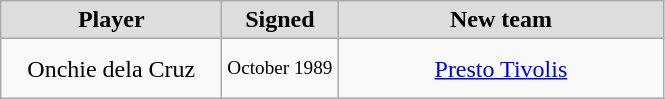<table class="wikitable" style="text-align: center">
<tr align="center" bgcolor="#dddddd">
<td style="width:140px"><strong>Player</strong></td>
<td style="width:70px"><strong>Signed</strong></td>
<td style="width:210px"><strong>New team</strong></td>
</tr>
<tr style="height:40px">
<td>Onchie dela Cruz</td>
<td style="font-size: 80%">October 1989</td>
<td><a href='#'>Presto Tivolis</a></td>
</tr>
</table>
